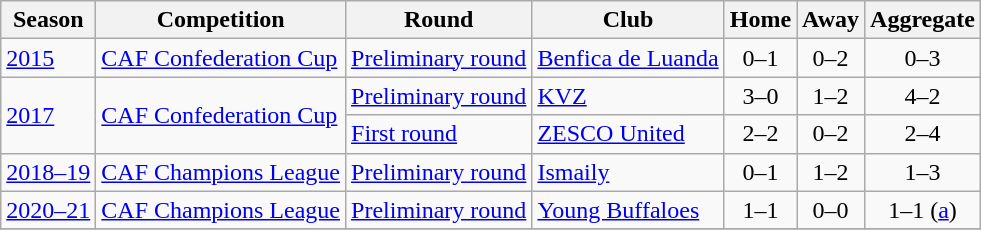<table class="wikitable">
<tr>
<th>Season</th>
<th>Competition</th>
<th>Round</th>
<th>Club</th>
<th>Home</th>
<th>Away</th>
<th>Aggregate</th>
</tr>
<tr>
<td style="background-color:"><a href='#'>2015</a></td>
<td rowspan="1"><a href='#'>CAF Confederation Cup</a></td>
<td style="background-color:"><a href='#'>Preliminary round</a></td>
<td style="background-color:"> <a href='#'>Benfica de Luanda</a></td>
<td style="background-color:" align="center">0–1</td>
<td style="background-color:" align="center">0–2</td>
<td style="background-color:" align="center">0–3</td>
</tr>
<tr>
<td rowspan="2"><a href='#'>2017</a></td>
<td rowspan="2"><a href='#'>CAF Confederation Cup</a></td>
<td style="background-color:"><a href='#'>Preliminary round</a></td>
<td style="background-color:"> <a href='#'>KVZ</a></td>
<td style="background-color:" align="center">3–0</td>
<td style="background-color:" align="center">1–2</td>
<td style="background-color:" align="center">4–2</td>
</tr>
<tr>
<td style="background-color:"><a href='#'>First round</a></td>
<td style="background-color:"> <a href='#'>ZESCO United </a></td>
<td style="background-color:" align="center">2–2</td>
<td style="background-color:" align="center">0–2</td>
<td style="background-color:" align="center">2–4</td>
</tr>
<tr>
<td style="background-color:"><a href='#'>2018–19</a></td>
<td rowspan="1"><a href='#'>CAF Champions League</a></td>
<td style="background-color:"><a href='#'>Preliminary round</a></td>
<td style="background-color:"> <a href='#'>Ismaily</a></td>
<td style="background-color:" align="center">0–1</td>
<td style="background-color:" align="center">1–2</td>
<td style="background-color:" align="center">1–3</td>
</tr>
<tr>
<td style="background-color:"><a href='#'>2020–21</a></td>
<td rowspan="1"><a href='#'>CAF Champions League</a></td>
<td style="background-color:"><a href='#'>Preliminary round</a></td>
<td style="background-color:"> <a href='#'>Young Buffaloes</a></td>
<td style="background-color:" align="center">1–1</td>
<td style="background-color:" align="center">0–0</td>
<td style="background-color:" align="center">1–1 (<a href='#'>a</a>)</td>
</tr>
<tr>
</tr>
</table>
